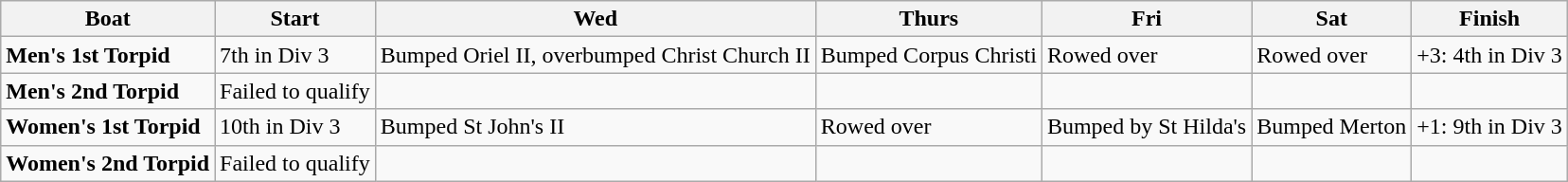<table class="wikitable">
<tr>
<th>Boat</th>
<th>Start</th>
<th>Wed</th>
<th>Thurs</th>
<th>Fri</th>
<th>Sat</th>
<th>Finish</th>
</tr>
<tr>
<td><strong>Men's 1st Torpid</strong></td>
<td>7th in Div 3</td>
<td>Bumped Oriel II, overbumped Christ Church II</td>
<td>Bumped Corpus Christi</td>
<td>Rowed over</td>
<td>Rowed over</td>
<td>+3: 4th in Div 3</td>
</tr>
<tr>
<td><strong>Men's 2nd Torpid</strong></td>
<td>Failed to qualify</td>
<td></td>
<td></td>
<td></td>
<td></td>
<td></td>
</tr>
<tr>
<td><strong>Women's 1st Torpid</strong></td>
<td>10th in Div 3</td>
<td>Bumped St John's II</td>
<td>Rowed over</td>
<td>Bumped by St Hilda's</td>
<td>Bumped Merton</td>
<td>+1: 9th in Div 3</td>
</tr>
<tr>
<td><strong>Women's 2nd Torpid</strong></td>
<td>Failed to qualify</td>
<td></td>
<td></td>
<td></td>
<td></td>
<td></td>
</tr>
</table>
